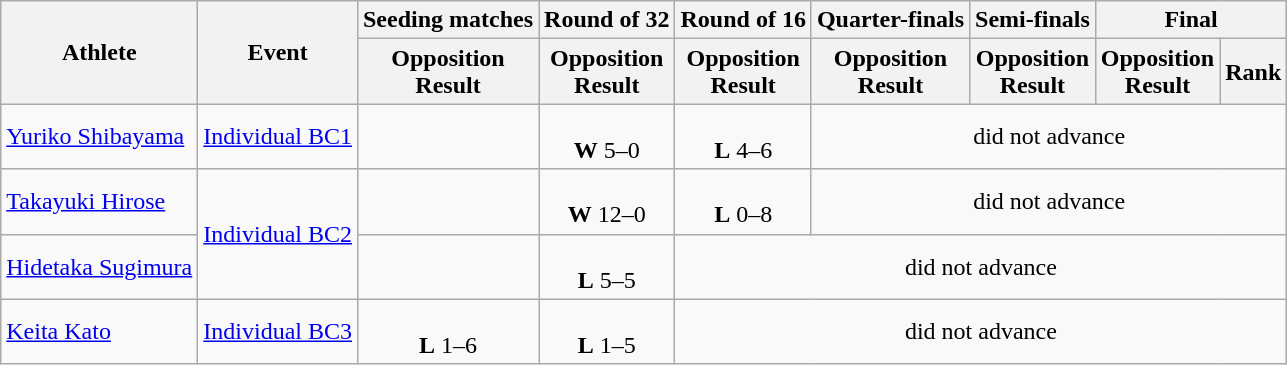<table class=wikitable>
<tr>
<th rowspan="2">Athlete</th>
<th rowspan="2">Event</th>
<th>Seeding matches</th>
<th>Round of 32</th>
<th>Round of 16</th>
<th>Quarter-finals</th>
<th>Semi-finals</th>
<th colspan="2">Final</th>
</tr>
<tr>
<th>Opposition<br>Result</th>
<th>Opposition<br>Result</th>
<th>Opposition<br>Result</th>
<th>Opposition<br>Result</th>
<th>Opposition<br>Result</th>
<th>Opposition<br>Result</th>
<th>Rank</th>
</tr>
<tr align=center>
<td align=left><a href='#'>Yuriko Shibayama</a></td>
<td align=left><a href='#'>Individual BC1</a></td>
<td></td>
<td><br><strong>W</strong> 5–0</td>
<td><br><strong>L</strong> 4–6</td>
<td colspan=4>did not advance</td>
</tr>
<tr align=center>
<td align=left><a href='#'>Takayuki Hirose</a></td>
<td align=left rowspan=2><a href='#'>Individual BC2</a></td>
<td></td>
<td><br><strong>W</strong> 12–0</td>
<td><br><strong>L</strong> 0–8</td>
<td colspan=4>did not advance</td>
</tr>
<tr align=center>
<td align=left><a href='#'>Hidetaka Sugimura</a></td>
<td></td>
<td><br><strong>L</strong> 5–5</td>
<td colspan=5>did not advance</td>
</tr>
<tr align=center>
<td align=left><a href='#'>Keita Kato</a></td>
<td align=left><a href='#'>Individual BC3</a></td>
<td><br><strong>L</strong> 1–6</td>
<td><br><strong>L</strong> 1–5</td>
<td colspan=5>did not advance</td>
</tr>
</table>
